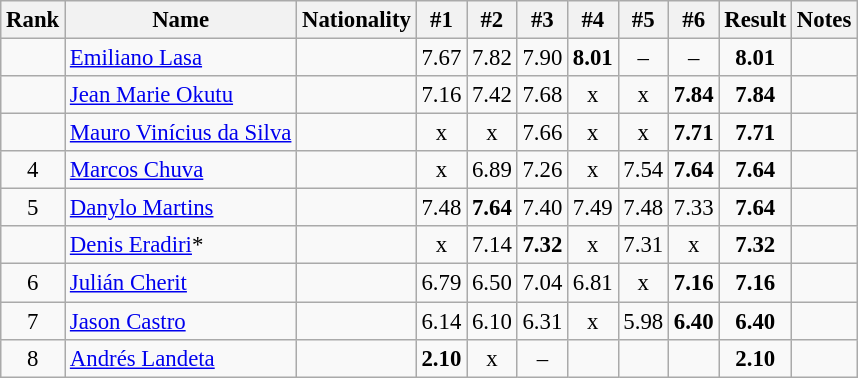<table class="wikitable sortable" style="text-align:center;font-size:95%">
<tr>
<th>Rank</th>
<th>Name</th>
<th>Nationality</th>
<th>#1</th>
<th>#2</th>
<th>#3</th>
<th>#4</th>
<th>#5</th>
<th>#6</th>
<th>Result</th>
<th>Notes</th>
</tr>
<tr>
<td></td>
<td align=left><a href='#'>Emiliano Lasa</a></td>
<td align=left></td>
<td>7.67</td>
<td>7.82</td>
<td>7.90</td>
<td><strong>8.01</strong></td>
<td>–</td>
<td>–</td>
<td><strong>8.01</strong></td>
<td></td>
</tr>
<tr>
<td></td>
<td align=left><a href='#'>Jean Marie Okutu</a></td>
<td align=left></td>
<td>7.16</td>
<td>7.42</td>
<td>7.68</td>
<td>x</td>
<td>x</td>
<td><strong>7.84</strong></td>
<td><strong>7.84</strong></td>
<td></td>
</tr>
<tr>
<td></td>
<td align=left><a href='#'>Mauro Vinícius da Silva</a></td>
<td align=left></td>
<td>x</td>
<td>x</td>
<td>7.66</td>
<td>x</td>
<td>x</td>
<td><strong>7.71</strong></td>
<td><strong>7.71</strong></td>
<td></td>
</tr>
<tr>
<td>4</td>
<td align=left><a href='#'>Marcos Chuva</a></td>
<td align=left></td>
<td>x</td>
<td>6.89</td>
<td>7.26</td>
<td>x</td>
<td>7.54</td>
<td><strong>7.64</strong></td>
<td><strong>7.64</strong></td>
<td></td>
</tr>
<tr>
<td>5</td>
<td align=left><a href='#'>Danylo Martins</a></td>
<td align=left></td>
<td>7.48</td>
<td><strong>7.64</strong></td>
<td>7.40</td>
<td>7.49</td>
<td>7.48</td>
<td>7.33</td>
<td><strong>7.64</strong></td>
<td></td>
</tr>
<tr>
<td></td>
<td align=left><a href='#'>Denis Eradiri</a>*</td>
<td align=left></td>
<td>x</td>
<td>7.14</td>
<td><strong>7.32</strong></td>
<td>x</td>
<td>7.31</td>
<td>x</td>
<td><strong>7.32</strong></td>
<td></td>
</tr>
<tr>
<td>6</td>
<td align=left><a href='#'>Julián Cherit</a></td>
<td align=left></td>
<td>6.79</td>
<td>6.50</td>
<td>7.04</td>
<td>6.81</td>
<td>x</td>
<td><strong>7.16</strong></td>
<td><strong>7.16</strong></td>
<td></td>
</tr>
<tr>
<td>7</td>
<td align=left><a href='#'>Jason Castro</a></td>
<td align=left></td>
<td>6.14</td>
<td>6.10</td>
<td>6.31</td>
<td>x</td>
<td>5.98</td>
<td><strong>6.40</strong></td>
<td><strong>6.40</strong></td>
<td></td>
</tr>
<tr>
<td>8</td>
<td align=left><a href='#'>Andrés Landeta</a></td>
<td align=left></td>
<td><strong>2.10</strong></td>
<td>x</td>
<td>–</td>
<td></td>
<td></td>
<td></td>
<td><strong>2.10</strong></td>
<td></td>
</tr>
</table>
